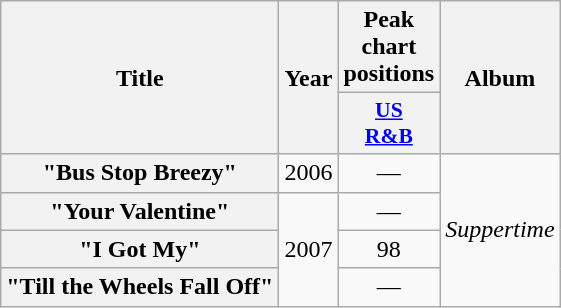<table class="wikitable plainrowheaders" style="text-align:center;">
<tr>
<th rowspan="2">Title</th>
<th rowspan="2">Year</th>
<th>Peak chart positions</th>
<th rowspan="2">Album</th>
</tr>
<tr>
<th scope="col" style="width:3.5em;font-size:90%;"><a href='#'>US<br>R&B</a></th>
</tr>
<tr>
<th scope="row">"Bus Stop Breezy"</th>
<td>2006</td>
<td>—</td>
<td rowspan="4"><em>Suppertime</em></td>
</tr>
<tr>
<th scope="row">"Your Valentine"</th>
<td rowspan="3">2007</td>
<td>—</td>
</tr>
<tr>
<th scope="row">"I Got My"<br></th>
<td>98</td>
</tr>
<tr>
<th scope="row">"Till the Wheels Fall Off"<br></th>
<td>—</td>
</tr>
</table>
